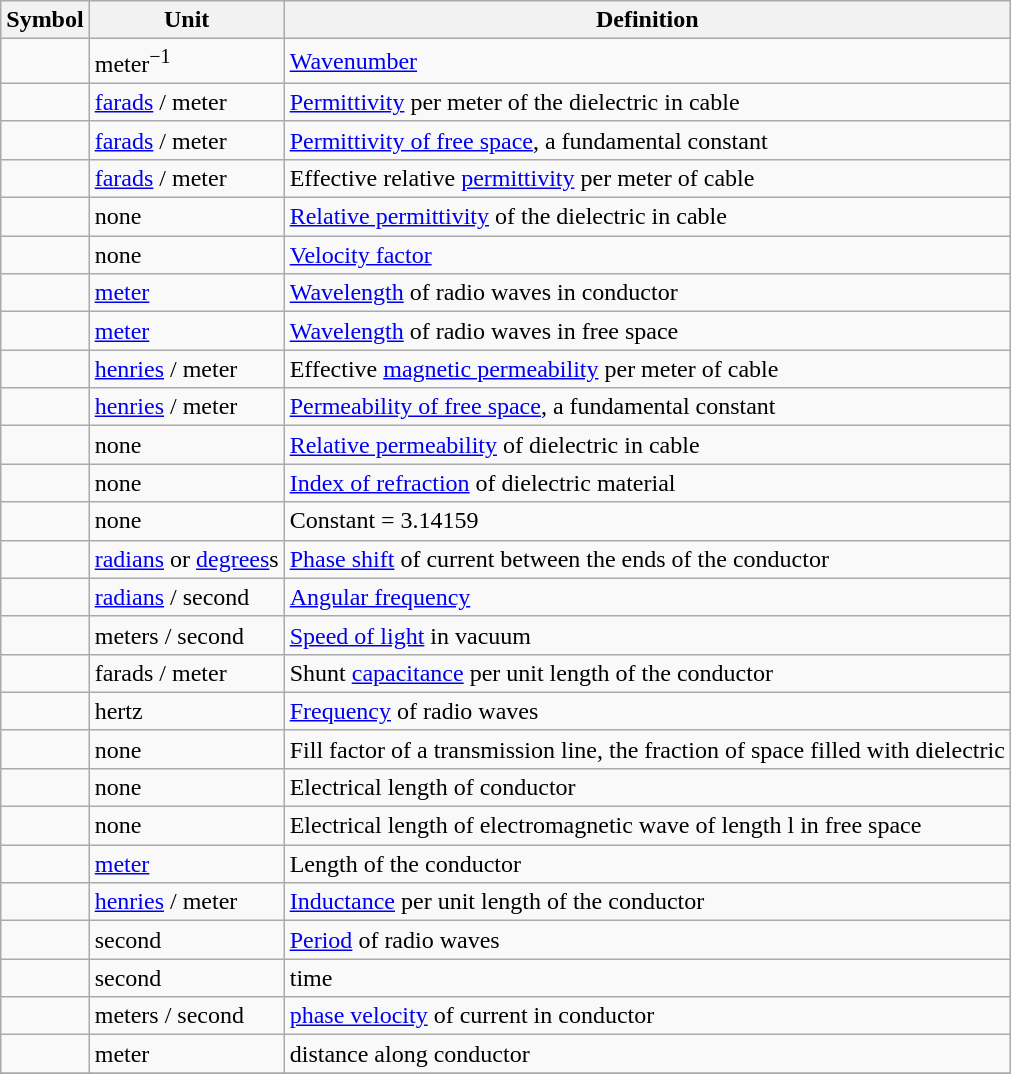<table class="wikitable">
<tr>
<th>Symbol</th>
<th>Unit</th>
<th>Definition</th>
</tr>
<tr>
<td></td>
<td>meter<sup>−1</sup></td>
<td><a href='#'>Wavenumber</a></td>
</tr>
<tr>
<td></td>
<td><a href='#'>farads</a> / meter</td>
<td><a href='#'>Permittivity</a> per meter of the dielectric in cable</td>
</tr>
<tr>
<td></td>
<td><a href='#'>farads</a> / meter</td>
<td><a href='#'>Permittivity of free space</a>, a fundamental constant</td>
</tr>
<tr>
<td></td>
<td><a href='#'>farads</a> / meter</td>
<td>Effective relative <a href='#'>permittivity</a> per meter of cable</td>
</tr>
<tr>
<td></td>
<td>none</td>
<td><a href='#'>Relative permittivity</a> of the dielectric in cable</td>
</tr>
<tr>
<td></td>
<td>none</td>
<td><a href='#'>Velocity factor</a></td>
</tr>
<tr>
<td></td>
<td><a href='#'>meter</a></td>
<td><a href='#'>Wavelength</a> of radio waves in conductor</td>
</tr>
<tr>
<td></td>
<td><a href='#'>meter</a></td>
<td><a href='#'>Wavelength</a> of radio waves in free space</td>
</tr>
<tr>
<td></td>
<td><a href='#'>henries</a> / meter</td>
<td>Effective <a href='#'>magnetic permeability</a> per meter of cable</td>
</tr>
<tr>
<td></td>
<td><a href='#'>henries</a> / meter</td>
<td><a href='#'>Permeability of free space</a>, a fundamental constant</td>
</tr>
<tr>
<td></td>
<td>none</td>
<td><a href='#'>Relative permeability</a> of dielectric in cable</td>
</tr>
<tr>
<td></td>
<td>none</td>
<td><a href='#'>Index of refraction</a> of dielectric material</td>
</tr>
<tr>
<td></td>
<td>none</td>
<td>Constant = 3.14159</td>
</tr>
<tr>
<td></td>
<td><a href='#'>radians</a> or <a href='#'>degrees</a>s</td>
<td><a href='#'>Phase shift</a> of current between the ends of the conductor</td>
</tr>
<tr>
<td></td>
<td><a href='#'>radians</a> / second</td>
<td><a href='#'>Angular frequency</a></td>
</tr>
<tr>
<td></td>
<td>meters / second</td>
<td><a href='#'>Speed of light</a> in vacuum</td>
</tr>
<tr>
<td></td>
<td>farads / meter</td>
<td>Shunt <a href='#'>capacitance</a> per unit length of the conductor</td>
</tr>
<tr>
<td></td>
<td>hertz</td>
<td><a href='#'>Frequency</a> of radio waves</td>
</tr>
<tr>
<td></td>
<td>none</td>
<td>Fill factor of a transmission line, the fraction of space filled with dielectric</td>
</tr>
<tr>
<td></td>
<td>none</td>
<td>Electrical length of conductor</td>
</tr>
<tr>
<td></td>
<td>none</td>
<td>Electrical length of electromagnetic wave of length l in free space</td>
</tr>
<tr>
<td></td>
<td><a href='#'>meter</a></td>
<td>Length of the conductor</td>
</tr>
<tr>
<td></td>
<td><a href='#'>henries</a> / meter</td>
<td><a href='#'>Inductance</a> per unit length of the conductor</td>
</tr>
<tr>
<td></td>
<td>second</td>
<td><a href='#'>Period</a> of radio waves</td>
</tr>
<tr>
<td></td>
<td>second</td>
<td>time</td>
</tr>
<tr>
<td></td>
<td>meters / second</td>
<td><a href='#'>phase velocity</a> of current in conductor</td>
</tr>
<tr>
<td></td>
<td>meter</td>
<td>distance along conductor</td>
</tr>
<tr>
</tr>
</table>
